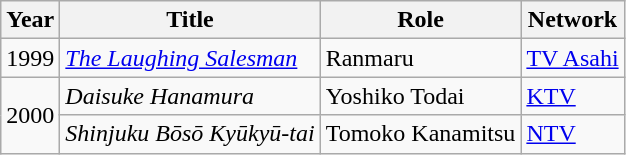<table class="wikitable">
<tr>
<th>Year</th>
<th>Title</th>
<th>Role</th>
<th>Network</th>
</tr>
<tr>
<td>1999</td>
<td><em><a href='#'>The Laughing Salesman</a></em></td>
<td>Ranmaru</td>
<td><a href='#'>TV Asahi</a></td>
</tr>
<tr>
<td rowspan="2">2000</td>
<td><em>Daisuke Hanamura</em></td>
<td>Yoshiko Todai</td>
<td><a href='#'>KTV</a></td>
</tr>
<tr>
<td><em>Shinjuku Bōsō Kyūkyū-tai</em></td>
<td>Tomoko Kanamitsu</td>
<td><a href='#'>NTV</a></td>
</tr>
</table>
